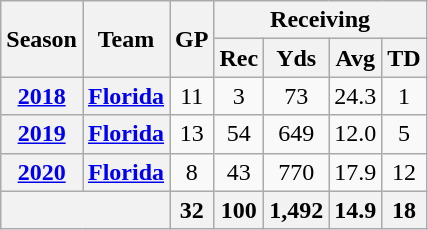<table class="wikitable" style="text-align:center;">
<tr>
<th rowspan="2">Season</th>
<th rowspan="2">Team</th>
<th rowspan="2">GP</th>
<th colspan="4">Receiving</th>
</tr>
<tr>
<th>Rec</th>
<th>Yds</th>
<th>Avg</th>
<th>TD</th>
</tr>
<tr>
<th><a href='#'>2018</a></th>
<th><a href='#'>Florida</a></th>
<td>11</td>
<td>3</td>
<td>73</td>
<td>24.3</td>
<td>1</td>
</tr>
<tr>
<th><a href='#'>2019</a></th>
<th><a href='#'>Florida</a></th>
<td>13</td>
<td>54</td>
<td>649</td>
<td>12.0</td>
<td>5</td>
</tr>
<tr>
<th><a href='#'>2020</a></th>
<th><a href='#'>Florida</a></th>
<td>8</td>
<td>43</td>
<td>770</td>
<td>17.9</td>
<td>12</td>
</tr>
<tr>
<th colspan="2"></th>
<th>32</th>
<th>100</th>
<th>1,492</th>
<th>14.9</th>
<th>18</th>
</tr>
</table>
